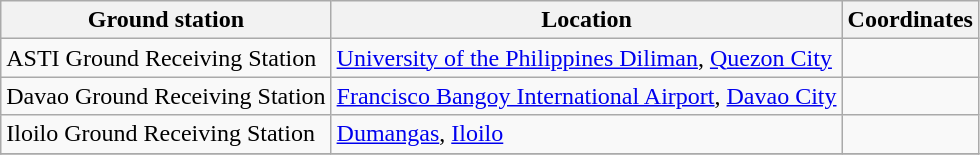<table class="wikitable" style="font-size:100%;">
<tr>
<th>Ground station</th>
<th>Location</th>
<th>Coordinates</th>
</tr>
<tr>
<td>ASTI Ground Receiving Station</td>
<td><a href='#'>University of the Philippines Diliman</a>, <a href='#'>Quezon City</a></td>
<td></td>
</tr>
<tr>
<td>Davao Ground Receiving Station</td>
<td><a href='#'>Francisco Bangoy International Airport</a>, <a href='#'>Davao City</a></td>
<td></td>
</tr>
<tr>
<td>Iloilo Ground Receiving Station</td>
<td><a href='#'>Dumangas</a>, <a href='#'>Iloilo</a></td>
<td></td>
</tr>
<tr>
</tr>
</table>
